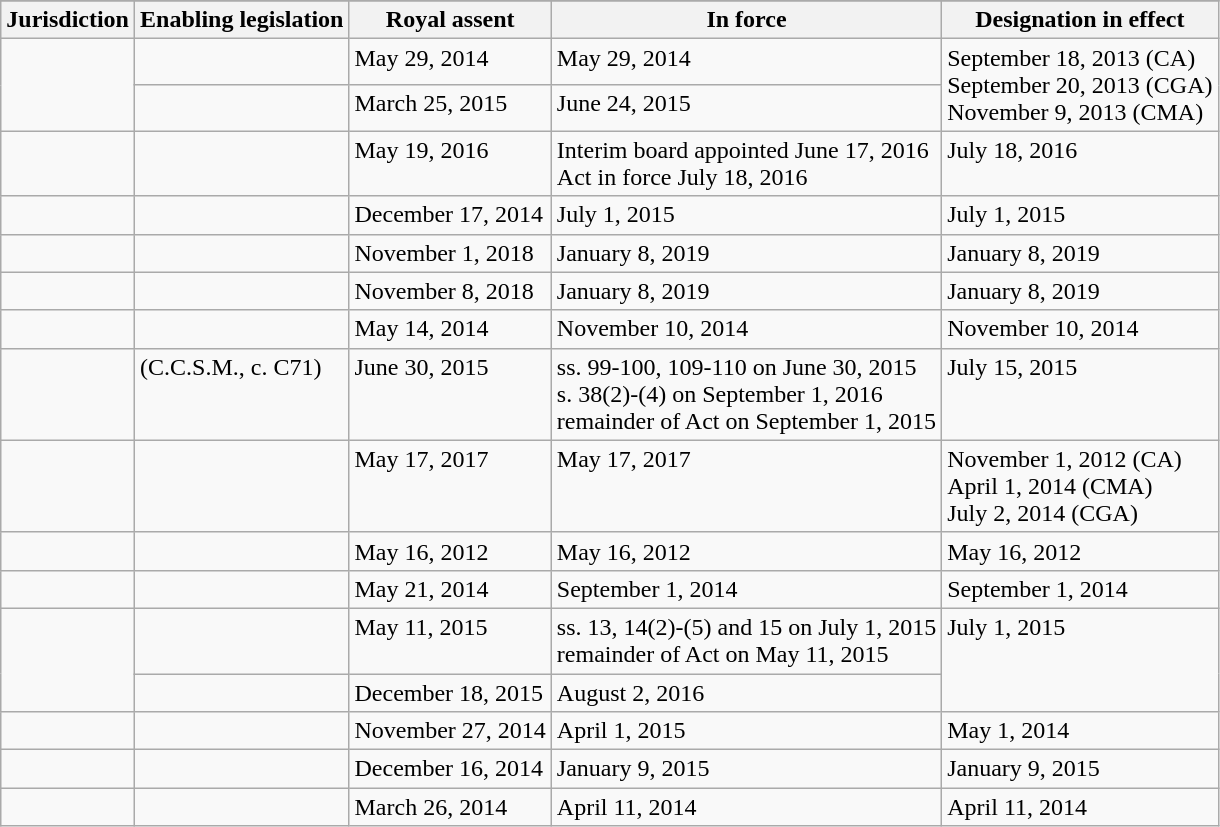<table class = "wikitable">
<tr>
</tr>
<tr>
<th>Jurisdiction</th>
<th>Enabling legislation</th>
<th>Royal assent</th>
<th>In force</th>
<th>Designation in effect</th>
</tr>
<tr valign = "top">
<td rowspan="2"></td>
<td></td>
<td>May 29, 2014</td>
<td>May 29, 2014</td>
<td rowspan="2">September 18, 2013 (CA)<br>  September 20, 2013 (CGA)<br>  November 9, 2013 (CMA)</td>
</tr>
<tr valign = "top">
<td></td>
<td>March 25, 2015</td>
<td>June 24, 2015</td>
</tr>
<tr valign = "top">
<td></td>
<td></td>
<td>May 19, 2016</td>
<td>Interim board appointed June 17, 2016<br>Act in force July 18, 2016</td>
<td>July 18, 2016</td>
</tr>
<tr valign = "top">
<td></td>
<td></td>
<td>December 17, 2014</td>
<td>July 1, 2015</td>
<td>July 1, 2015</td>
</tr>
<tr valign = "top">
<td></td>
<td></td>
<td>November 1, 2018</td>
<td>January 8, 2019</td>
<td>January 8, 2019</td>
</tr>
<tr valign = "top">
<td></td>
<td></td>
<td>November 8, 2018</td>
<td>January 8, 2019</td>
<td>January 8, 2019</td>
</tr>
<tr valign = "top">
<td></td>
<td></td>
<td>May 14, 2014</td>
<td>November 10, 2014</td>
<td>November 10, 2014</td>
</tr>
<tr valign = "top">
<td></td>
<td>(C.C.S.M., c. C71)</td>
<td>June 30, 2015</td>
<td>ss. 99-100, 109-110 on June 30, 2015<br>s. 38(2)-(4) on September 1, 2016<br>remainder of Act on September 1, 2015</td>
<td>July 15, 2015</td>
</tr>
<tr valign = "top">
<td></td>
<td></td>
<td>May 17, 2017</td>
<td>May 17, 2017</td>
<td>November 1, 2012 (CA)<br>April 1, 2014 (CMA)<br>July 2, 2014 (CGA)</td>
</tr>
<tr valign = "top">
<td></td>
<td></td>
<td>May 16, 2012</td>
<td>May 16, 2012</td>
<td>May 16, 2012</td>
</tr>
<tr valign = "top">
<td></td>
<td></td>
<td>May 21, 2014</td>
<td>September 1, 2014</td>
<td>September 1, 2014</td>
</tr>
<tr valign = "top">
<td rowspan="2"></td>
<td></td>
<td>May 11, 2015</td>
<td>ss. 13, 14(2)-(5) and 15 on July 1, 2015<br>remainder of Act on May 11, 2015</td>
<td rowspan="2">July 1, 2015</td>
</tr>
<tr valign = "top">
<td></td>
<td>December 18, 2015</td>
<td>August 2, 2016</td>
</tr>
<tr valign = "top">
<td></td>
<td></td>
<td>November 27, 2014</td>
<td>April 1, 2015</td>
<td>May 1, 2014</td>
</tr>
<tr valign = "top">
<td></td>
<td></td>
<td>December 16, 2014</td>
<td>January 9, 2015</td>
<td>January 9, 2015</td>
</tr>
<tr valign = "top">
<td></td>
<td></td>
<td>March 26, 2014</td>
<td>April 11, 2014</td>
<td>April 11, 2014</td>
</tr>
</table>
